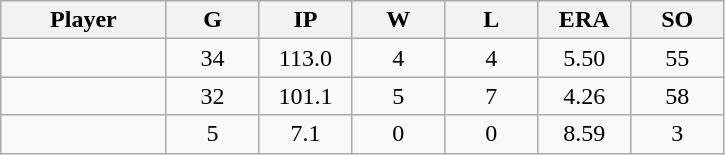<table class="wikitable sortable">
<tr>
<th bgcolor="#DDDDFF" width="16%">Player</th>
<th bgcolor="#DDDDFF" width="9%">G</th>
<th bgcolor="#DDDDFF" width="9%">IP</th>
<th bgcolor="#DDDDFF" width="9%">W</th>
<th bgcolor="#DDDDFF" width="9%">L</th>
<th bgcolor="#DDDDFF" width="9%">ERA</th>
<th bgcolor="#DDDDFF" width="9%">SO</th>
</tr>
<tr align="center">
<td></td>
<td>34</td>
<td>113.0</td>
<td>4</td>
<td>4</td>
<td>5.50</td>
<td>55</td>
</tr>
<tr align="center">
<td></td>
<td>32</td>
<td>101.1</td>
<td>5</td>
<td>7</td>
<td>4.26</td>
<td>58</td>
</tr>
<tr align="center">
<td></td>
<td>5</td>
<td>7.1</td>
<td>0</td>
<td>0</td>
<td>8.59</td>
<td>3</td>
</tr>
</table>
